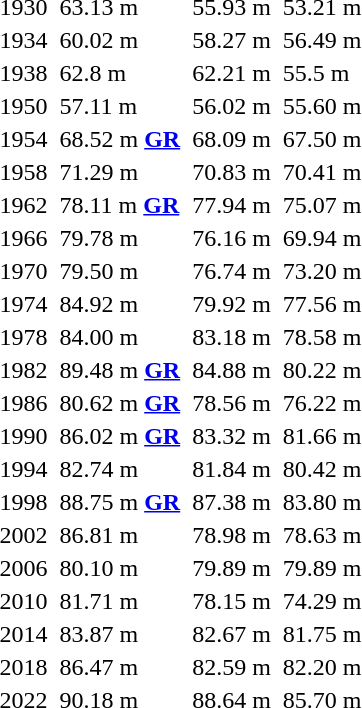<table>
<tr>
<td>1930</td>
<td></td>
<td>63.13 m</td>
<td></td>
<td>55.93 m</td>
<td></td>
<td>53.21 m</td>
</tr>
<tr>
<td>1934</td>
<td></td>
<td>60.02 m</td>
<td></td>
<td>58.27 m</td>
<td></td>
<td>56.49 m</td>
</tr>
<tr>
<td>1938</td>
<td></td>
<td>62.8 m</td>
<td></td>
<td>62.21 m</td>
<td></td>
<td>55.5 m</td>
</tr>
<tr>
<td>1950</td>
<td></td>
<td>57.11 m</td>
<td></td>
<td>56.02 m</td>
<td></td>
<td>55.60 m</td>
</tr>
<tr>
<td>1954</td>
<td></td>
<td>68.52 m <strong><a href='#'>GR</a></strong></td>
<td></td>
<td>68.09 m</td>
<td></td>
<td>67.50 m</td>
</tr>
<tr>
<td>1958</td>
<td></td>
<td>71.29 m</td>
<td></td>
<td>70.83 m</td>
<td></td>
<td>70.41 m</td>
</tr>
<tr>
<td>1962</td>
<td></td>
<td>78.11 m <strong><a href='#'>GR</a></strong></td>
<td></td>
<td>77.94 m</td>
<td></td>
<td>75.07 m</td>
</tr>
<tr>
<td>1966</td>
<td></td>
<td>79.78 m</td>
<td></td>
<td>76.16 m</td>
<td></td>
<td>69.94 m</td>
</tr>
<tr>
<td>1970</td>
<td></td>
<td>79.50 m</td>
<td></td>
<td>76.74 m</td>
<td></td>
<td>73.20 m</td>
</tr>
<tr>
<td>1974</td>
<td></td>
<td>84.92 m</td>
<td></td>
<td>79.92 m</td>
<td></td>
<td>77.56 m</td>
</tr>
<tr>
<td>1978</td>
<td></td>
<td>84.00 m</td>
<td></td>
<td>83.18 m</td>
<td></td>
<td>78.58 m</td>
</tr>
<tr>
<td>1982</td>
<td></td>
<td>89.48 m <strong><a href='#'>GR</a></strong></td>
<td></td>
<td>84.88 m</td>
<td></td>
<td>80.22 m</td>
</tr>
<tr>
<td>1986</td>
<td></td>
<td>80.62 m <strong><a href='#'>GR</a></strong></td>
<td></td>
<td>78.56 m</td>
<td></td>
<td>76.22 m</td>
</tr>
<tr>
<td>1990</td>
<td></td>
<td>86.02 m <strong><a href='#'>GR</a></strong></td>
<td></td>
<td>83.32 m</td>
<td></td>
<td>81.66 m</td>
</tr>
<tr>
<td>1994</td>
<td></td>
<td>82.74 m</td>
<td></td>
<td>81.84 m</td>
<td></td>
<td>80.42 m</td>
</tr>
<tr>
<td>1998</td>
<td></td>
<td>88.75 m <strong><a href='#'>GR</a></strong></td>
<td></td>
<td>87.38 m</td>
<td></td>
<td>83.80 m</td>
</tr>
<tr>
<td>2002</td>
<td></td>
<td>86.81 m</td>
<td></td>
<td>78.98 m</td>
<td></td>
<td>78.63 m</td>
</tr>
<tr>
<td>2006</td>
<td></td>
<td>80.10 m</td>
<td></td>
<td>79.89 m</td>
<td></td>
<td>79.89 m</td>
</tr>
<tr>
<td>2010</td>
<td></td>
<td>81.71 m</td>
<td></td>
<td>78.15 m</td>
<td></td>
<td>74.29 m</td>
</tr>
<tr>
<td>2014</td>
<td></td>
<td>83.87 m</td>
<td></td>
<td>82.67 m</td>
<td></td>
<td>81.75 m</td>
</tr>
<tr>
<td>2018</td>
<td></td>
<td>86.47 m</td>
<td></td>
<td>82.59 m</td>
<td></td>
<td>82.20 m</td>
</tr>
<tr>
<td>2022</td>
<td></td>
<td>90.18 m </td>
<td></td>
<td>88.64 m</td>
<td></td>
<td>85.70 m</td>
</tr>
</table>
